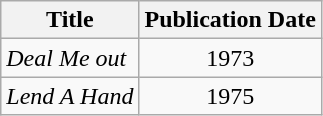<table class=wikitable>
<tr>
<th>Title</th>
<th>Publication Date</th>
</tr>
<tr>
<td><em>Deal Me out</em></td>
<td style="text-align:center">1973</td>
</tr>
<tr>
<td><em>Lend A Hand</em></td>
<td style="text-align:center">1975</td>
</tr>
</table>
